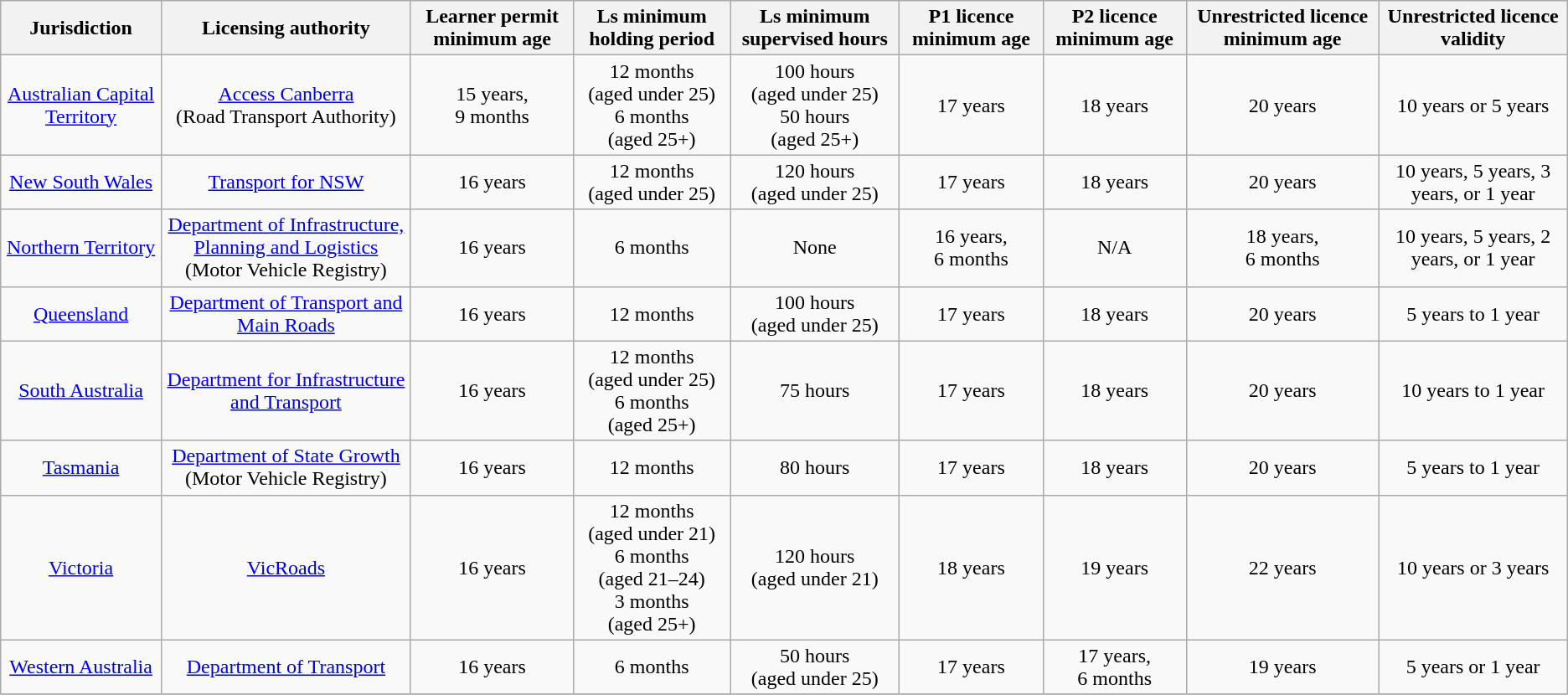<table class="wikitable" style=text-align:center>
<tr>
<th>Jurisdiction</th>
<th>Licensing authority</th>
<th>Learner permit minimum age</th>
<th>Ls minimum holding period</th>
<th>Ls minimum supervised hours</th>
<th>P1 licence minimum age</th>
<th>P2 licence minimum age</th>
<th>Unrestricted licence minimum age</th>
<th>Unrestricted licence validity</th>
</tr>
<tr>
<td><a href='#'>Australian Capital Territory</a></td>
<td><a href='#'>Access Canberra</a><br>(Road Transport Authority)</td>
<td>15 years,<br>9 months</td>
<td>12 months<br>(aged under 25)<br>6 months<br>(aged 25+)</td>
<td>100 hours<br>(aged under 25)<br>50 hours<br>(aged 25+)</td>
<td>17 years</td>
<td>18 years</td>
<td>20 years</td>
<td>10 years or 5 years</td>
</tr>
<tr>
<td><a href='#'>New South Wales</a></td>
<td><a href='#'>Transport for NSW</a></td>
<td>16 years</td>
<td>12 months<br>(aged under 25)</td>
<td>120 hours<br>(aged under 25)</td>
<td>17 years</td>
<td>18 years</td>
<td>20 years</td>
<td>10 years, 5 years, 3 years, or 1 year</td>
</tr>
<tr>
<td><a href='#'>Northern Territory</a></td>
<td><a href='#'>Department of Infrastructure, Planning and Logistics</a><br>(Motor Vehicle Registry)</td>
<td>16 years</td>
<td>6 months</td>
<td>None</td>
<td>16 years,<br>6 months</td>
<td>N/A</td>
<td>18 years,<br>6 months</td>
<td>10 years, 5 years, 2 years, or 1 year</td>
</tr>
<tr>
<td><a href='#'>Queensland</a></td>
<td><a href='#'>Department of Transport and Main Roads</a></td>
<td>16 years</td>
<td>12 months</td>
<td>100 hours<br>(aged under 25)</td>
<td>17 years</td>
<td>18 years</td>
<td>20 years</td>
<td>5 years to 1 year</td>
</tr>
<tr>
<td><a href='#'>South Australia</a></td>
<td><a href='#'>Department for Infrastructure and Transport</a></td>
<td>16 years</td>
<td>12 months<br>(aged under 25)<br>6 months<br>(aged 25+)</td>
<td>75 hours</td>
<td>17 years</td>
<td>18 years</td>
<td>20 years</td>
<td>10 years to 1 year</td>
</tr>
<tr>
<td><a href='#'>Tasmania</a></td>
<td><a href='#'>Department of State Growth</a><br>(Motor Vehicle Registry)</td>
<td>16 years</td>
<td>12 months</td>
<td>80 hours</td>
<td>17 years</td>
<td>18 years</td>
<td>20 years</td>
<td>5 years to 1 year</td>
</tr>
<tr>
<td><a href='#'>Victoria</a></td>
<td><a href='#'>VicRoads</a></td>
<td>16 years</td>
<td>12 months<br>(aged under 21)<br>6 months<br>(aged 21–24)<br>3 months<br>(aged 25+)</td>
<td>120 hours<br>(aged under 21)</td>
<td>18 years</td>
<td>19 years</td>
<td>22 years</td>
<td>10 years or 3 years</td>
</tr>
<tr>
<td><a href='#'>Western Australia</a></td>
<td><a href='#'>Department of Transport</a></td>
<td>16 years</td>
<td>6 months</td>
<td>50 hours<br>(aged under 25)</td>
<td>17 years</td>
<td>17 years,<br>6 months</td>
<td>19 years</td>
<td>5 years or 1 year</td>
</tr>
<tr>
</tr>
</table>
